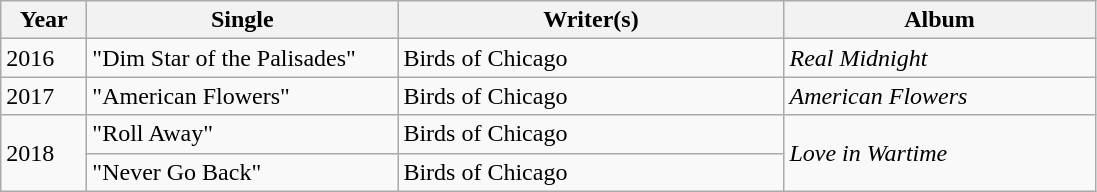<table class="wikitable">
<tr>
<th scope="col" style="width: 50px;">Year</th>
<th scope="col" style="width: 200px;">Single</th>
<th scope="col" style="width: 250px;">Writer(s)</th>
<th scope="col" style="width: 200px;">Album</th>
</tr>
<tr>
<td>2016</td>
<td>"Dim Star of the Palisades"</td>
<td>Birds of Chicago</td>
<td><em>Real Midnight</em></td>
</tr>
<tr>
<td>2017</td>
<td>"American Flowers"</td>
<td>Birds of Chicago</td>
<td><em>American Flowers</em></td>
</tr>
<tr>
<td rowspan="2">2018</td>
<td>"Roll Away"</td>
<td>Birds of Chicago</td>
<td rowspan="2"><em>Love in Wartime</em></td>
</tr>
<tr>
<td>"Never Go Back"</td>
<td>Birds of Chicago</td>
</tr>
</table>
